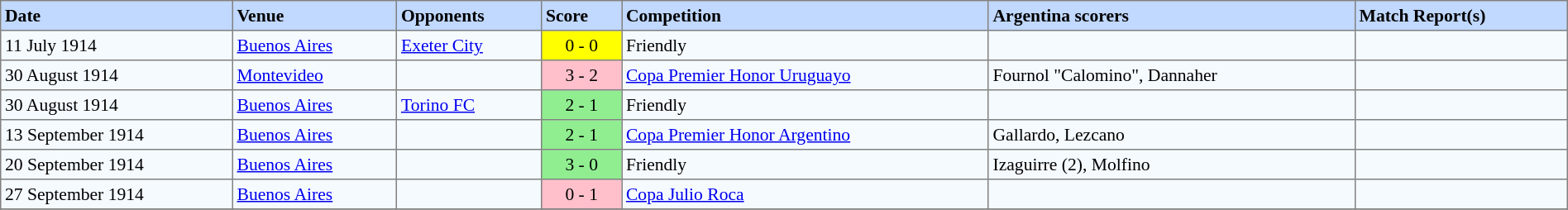<table border=1 style="border-collapse:collapse; font-size:90%;" cellpadding=3 cellspacing=0 width=100%>
<tr bgcolor=#C1D8FF align=left>
<th>Date</th>
<th>Venue</th>
<th>Opponents</th>
<th>Score</th>
<th>Competition</th>
<th>Argentina scorers</th>
<th>Match Report(s)</th>
</tr>
<tr align=left bgcolor=#F5FAFF>
<td>11 July 1914</td>
<td><a href='#'>Buenos Aires</a></td>
<td><a href='#'>Exeter City</a></td>
<td bgcolor="yellow" align=center>0 - 0</td>
<td>Friendly</td>
<td></td>
<td></td>
</tr>
<tr align=left bgcolor=#F5FAFF>
<td>30 August 1914</td>
<td><a href='#'>Montevideo</a></td>
<td></td>
<td bgcolor="pink" align=center>3 - 2</td>
<td><a href='#'>Copa Premier Honor Uruguayo</a></td>
<td>Fournol "Calomino", Dannaher</td>
<td></td>
</tr>
<tr align=left bgcolor=#F5FAFF>
<td>30 August 1914</td>
<td><a href='#'>Buenos Aires</a></td>
<td><a href='#'>Torino FC</a></td>
<td bgcolor="lightgreen" align=center>2 - 1</td>
<td>Friendly</td>
<td></td>
<td></td>
</tr>
<tr align=left bgcolor=#F5FAFF>
<td>13 September 1914</td>
<td><a href='#'>Buenos Aires</a></td>
<td></td>
<td bgcolor="lightgreen" align=center>2 - 1</td>
<td><a href='#'>Copa Premier Honor Argentino</a></td>
<td>Gallardo, Lezcano</td>
<td></td>
</tr>
<tr align=left bgcolor=#F5FAFF>
<td>20 September 1914</td>
<td><a href='#'>Buenos Aires</a></td>
<td></td>
<td bgcolor="lightgreen" align=center>3 - 0</td>
<td>Friendly</td>
<td>Izaguirre (2), Molfino</td>
<td></td>
</tr>
<tr align=left bgcolor=#F5FAFF>
<td>27 September 1914</td>
<td><a href='#'>Buenos Aires</a></td>
<td></td>
<td bgcolor="pink" align=center>0 - 1</td>
<td><a href='#'>Copa Julio Roca</a></td>
<td></td>
<td></td>
</tr>
<tr>
</tr>
</table>
